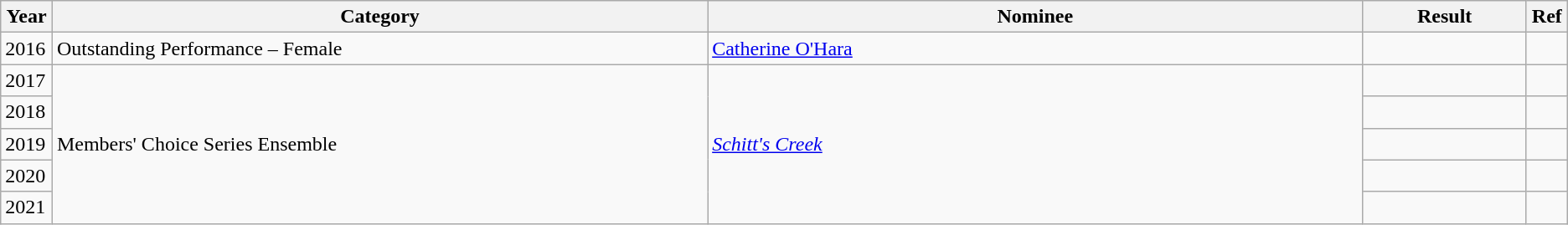<table class="wikitable">
<tr>
<th width=3%>Year</th>
<th width=40%>Category</th>
<th width=40%>Nominee</th>
<th width=10%>Result</th>
<th width=2%>Ref</th>
</tr>
<tr>
<td>2016</td>
<td>Outstanding Performance – Female</td>
<td><a href='#'>Catherine O'Hara</a></td>
<td></td>
<td></td>
</tr>
<tr>
<td>2017</td>
<td rowspan="5">Members' Choice Series Ensemble</td>
<td rowspan="5"><em><a href='#'>Schitt's Creek</a></em></td>
<td></td>
<td></td>
</tr>
<tr>
<td>2018</td>
<td></td>
<td></td>
</tr>
<tr>
<td>2019</td>
<td></td>
<td></td>
</tr>
<tr>
<td>2020</td>
<td></td>
<td></td>
</tr>
<tr>
<td>2021</td>
<td></td>
<td></td>
</tr>
</table>
